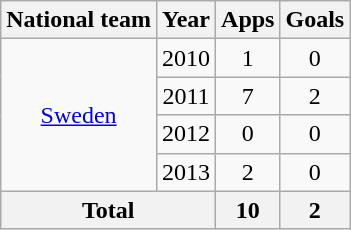<table class="wikitable" style="text-align:center">
<tr>
<th>National team</th>
<th>Year</th>
<th>Apps</th>
<th>Goals</th>
</tr>
<tr>
<td rowspan="4"><a href='#'>Sweden</a></td>
<td>2010</td>
<td>1</td>
<td>0</td>
</tr>
<tr>
<td>2011</td>
<td>7</td>
<td>2</td>
</tr>
<tr>
<td>2012</td>
<td>0</td>
<td>0</td>
</tr>
<tr>
<td>2013</td>
<td>2</td>
<td>0</td>
</tr>
<tr>
<th colspan="2">Total</th>
<th>10</th>
<th>2</th>
</tr>
</table>
